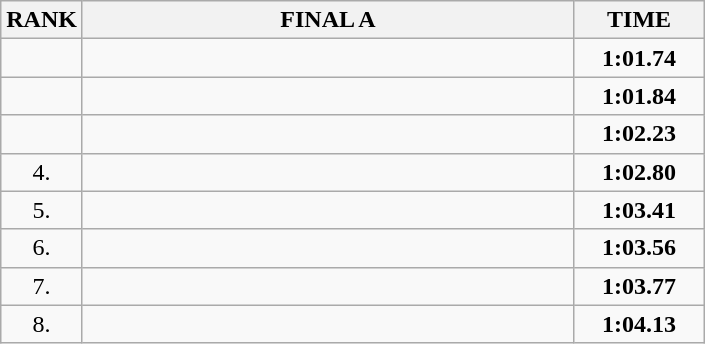<table class="wikitable">
<tr>
<th>RANK</th>
<th style="width: 20em">FINAL A</th>
<th style="width: 5em">TIME</th>
</tr>
<tr>
<td align="center"></td>
<td></td>
<td align="center"><strong>1:01.74</strong></td>
</tr>
<tr>
<td align="center"></td>
<td></td>
<td align="center"><strong>1:01.84</strong></td>
</tr>
<tr>
<td align="center"></td>
<td></td>
<td align="center"><strong>1:02.23</strong></td>
</tr>
<tr>
<td align="center">4.</td>
<td></td>
<td align="center"><strong>1:02.80</strong></td>
</tr>
<tr>
<td align="center">5.</td>
<td></td>
<td align="center"><strong>1:03.41</strong></td>
</tr>
<tr>
<td align="center">6.</td>
<td></td>
<td align="center"><strong>1:03.56</strong></td>
</tr>
<tr>
<td align="center">7.</td>
<td></td>
<td align="center"><strong>1:03.77</strong></td>
</tr>
<tr>
<td align="center">8.</td>
<td></td>
<td align="center"><strong>1:04.13</strong></td>
</tr>
</table>
